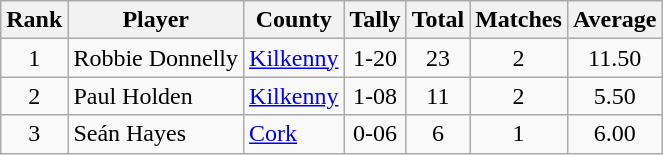<table class="wikitable">
<tr>
<th>Rank</th>
<th>Player</th>
<th>County</th>
<th>Tally</th>
<th>Total</th>
<th>Matches</th>
<th>Average</th>
</tr>
<tr>
<td rowspan=1 align=center>1</td>
<td>Robbie Donnelly</td>
<td><a href='#'>Kilkenny</a></td>
<td align=center>1-20</td>
<td align=center>23</td>
<td align=center>2</td>
<td align=center>11.50</td>
</tr>
<tr>
<td rowspan=1 align=center>2</td>
<td>Paul Holden</td>
<td><a href='#'>Kilkenny</a></td>
<td align=center>1-08</td>
<td align=center>11</td>
<td align=center>2</td>
<td align=center>5.50</td>
</tr>
<tr>
<td rowspan=1 align=center>3</td>
<td>Seán Hayes</td>
<td><a href='#'>Cork</a></td>
<td align=center>0-06</td>
<td align=center>6</td>
<td align=center>1</td>
<td align=center>6.00</td>
</tr>
</table>
